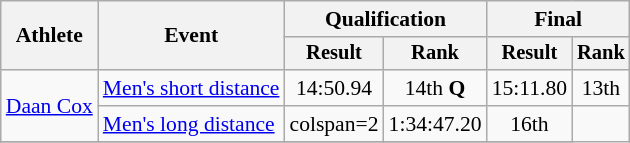<table class="wikitable" style="font-size:90%">
<tr>
<th rowspan=2>Athlete</th>
<th rowspan=2>Event</th>
<th colspan=2>Qualification</th>
<th colspan=2>Final</th>
</tr>
<tr style="font-size:95%">
<th>Result</th>
<th>Rank</th>
<th>Result</th>
<th>Rank</th>
</tr>
<tr align="center">
<td align=left rowspan=2><a href='#'>Daan Cox</a></td>
<td align=left><a href='#'>Men's short distance</a></td>
<td>14:50.94</td>
<td>14th <strong>Q</strong></td>
<td>15:11.80</td>
<td>13th</td>
</tr>
<tr align="center">
<td align=left><a href='#'>Men's long distance</a></td>
<td>colspan=2 </td>
<td>1:34:47.20</td>
<td>16th</td>
</tr>
<tr align="center">
</tr>
</table>
